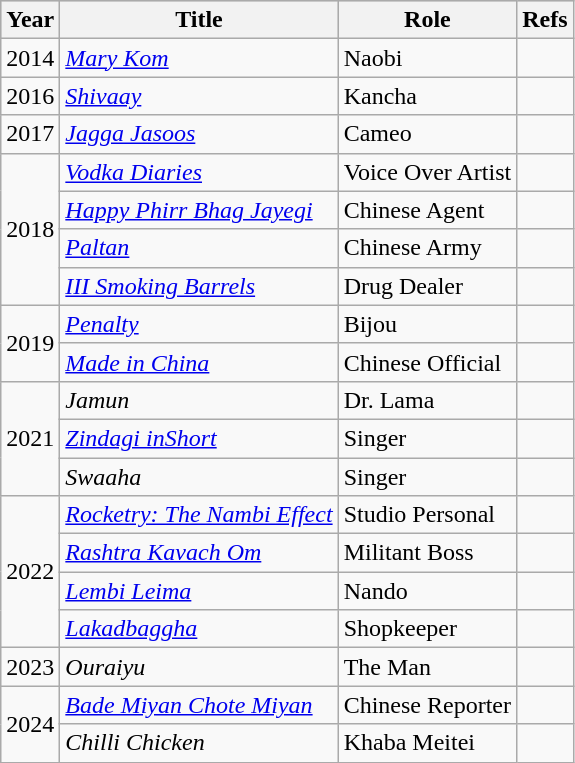<table class="wikitable">
<tr style="background:#ccc; text-align:center;">
<th>Year</th>
<th>Title</th>
<th>Role</th>
<th>Refs</th>
</tr>
<tr>
<td>2014</td>
<td><em><a href='#'>Mary Kom</a></em></td>
<td>Naobi</td>
<td></td>
</tr>
<tr>
<td>2016</td>
<td><em><a href='#'>Shivaay</a></em></td>
<td>Kancha</td>
<td></td>
</tr>
<tr>
<td>2017</td>
<td><em><a href='#'>Jagga Jasoos</a></em></td>
<td>Cameo</td>
<td></td>
</tr>
<tr>
<td rowspan="4">2018</td>
<td><em><a href='#'>Vodka Diaries</a></em></td>
<td>Voice Over Artist</td>
<td></td>
</tr>
<tr>
<td><em><a href='#'>Happy Phirr Bhag Jayegi</a></em></td>
<td>Chinese Agent</td>
<td></td>
</tr>
<tr>
<td><em><a href='#'>Paltan</a></em></td>
<td>Chinese Army</td>
<td></td>
</tr>
<tr>
<td><em><a href='#'>III Smoking Barrels</a></em></td>
<td>Drug Dealer</td>
<td></td>
</tr>
<tr>
<td rowspan="2">2019</td>
<td><em><a href='#'>Penalty</a></em></td>
<td>Bijou</td>
<td></td>
</tr>
<tr>
<td><em><a href='#'>Made in China</a></em></td>
<td>Chinese Official</td>
<td></td>
</tr>
<tr>
<td rowspan="3">2021</td>
<td><em>Jamun</em></td>
<td>Dr. Lama</td>
<td></td>
</tr>
<tr>
<td><em><a href='#'>Zindagi inShort</a></em></td>
<td>Singer</td>
<td></td>
</tr>
<tr>
<td><em>Swaaha</em></td>
<td>Singer</td>
<td></td>
</tr>
<tr>
<td rowspan="4">2022</td>
<td><em><a href='#'>Rocketry: The Nambi Effect</a></em></td>
<td>Studio Personal</td>
<td></td>
</tr>
<tr>
<td><em><a href='#'>Rashtra Kavach Om</a></em></td>
<td>Militant Boss</td>
<td></td>
</tr>
<tr>
<td><em><a href='#'>Lembi Leima</a></em></td>
<td>Nando</td>
<td></td>
</tr>
<tr>
<td><em><a href='#'>Lakadbaggha</a></em></td>
<td>Shopkeeper</td>
<td></td>
</tr>
<tr>
<td>2023</td>
<td><em>Ouraiyu</em></td>
<td>The Man</td>
<td></td>
</tr>
<tr>
<td rowspan="2">2024</td>
<td><em><a href='#'>Bade Miyan Chote Miyan</a></em></td>
<td>Chinese Reporter</td>
<td></td>
</tr>
<tr>
<td><em>Chilli Chicken </em></td>
<td>Khaba Meitei</td>
<td></td>
</tr>
</table>
